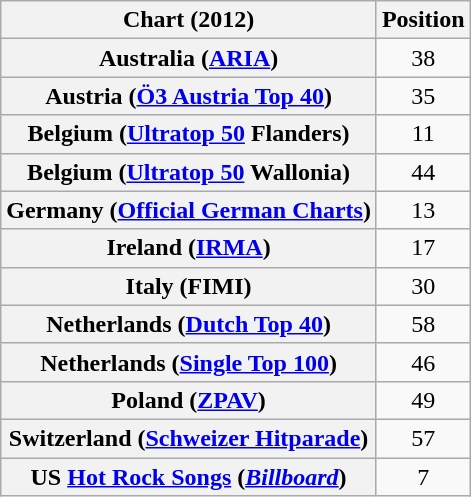<table class="wikitable sortable plainrowheaders">
<tr>
<th>Chart (2012)</th>
<th>Position</th>
</tr>
<tr>
<th scope="row">Australia (<a href='#'>ARIA</a>)</th>
<td style="text-align:center;">38</td>
</tr>
<tr>
<th scope="row">Austria (<a href='#'>Ö3 Austria Top 40</a>)</th>
<td style="text-align:center;">35</td>
</tr>
<tr>
<th scope="row">Belgium (<a href='#'>Ultratop 50</a> Flanders)</th>
<td style="text-align:center;">11</td>
</tr>
<tr>
<th scope="row">Belgium (<a href='#'>Ultratop 50</a> Wallonia)</th>
<td style="text-align:center;">44</td>
</tr>
<tr>
<th scope="row">Germany (<a href='#'>Official German Charts</a>)</th>
<td style="text-align:center;">13</td>
</tr>
<tr>
<th scope="row">Ireland (<a href='#'>IRMA</a>)</th>
<td style="text-align:center;">17</td>
</tr>
<tr>
<th scope="row">Italy (FIMI)</th>
<td style="text-align:center;">30</td>
</tr>
<tr>
<th scope="row">Netherlands (<a href='#'>Dutch Top 40</a>)</th>
<td style="text-align:center;">58</td>
</tr>
<tr>
<th scope="row">Netherlands (<a href='#'>Single Top 100</a>)</th>
<td style="text-align:center;">46</td>
</tr>
<tr>
<th scope="row">Poland (<a href='#'>ZPAV</a>)</th>
<td style="text-align:center;">49</td>
</tr>
<tr>
<th scope="row">Switzerland (<a href='#'>Schweizer Hitparade</a>)</th>
<td style="text-align:center;">57</td>
</tr>
<tr>
<th scope="row">US <a href='#'>Hot Rock Songs</a> (<em><a href='#'>Billboard</a></em>)</th>
<td style="text-align:center;">7</td>
</tr>
</table>
